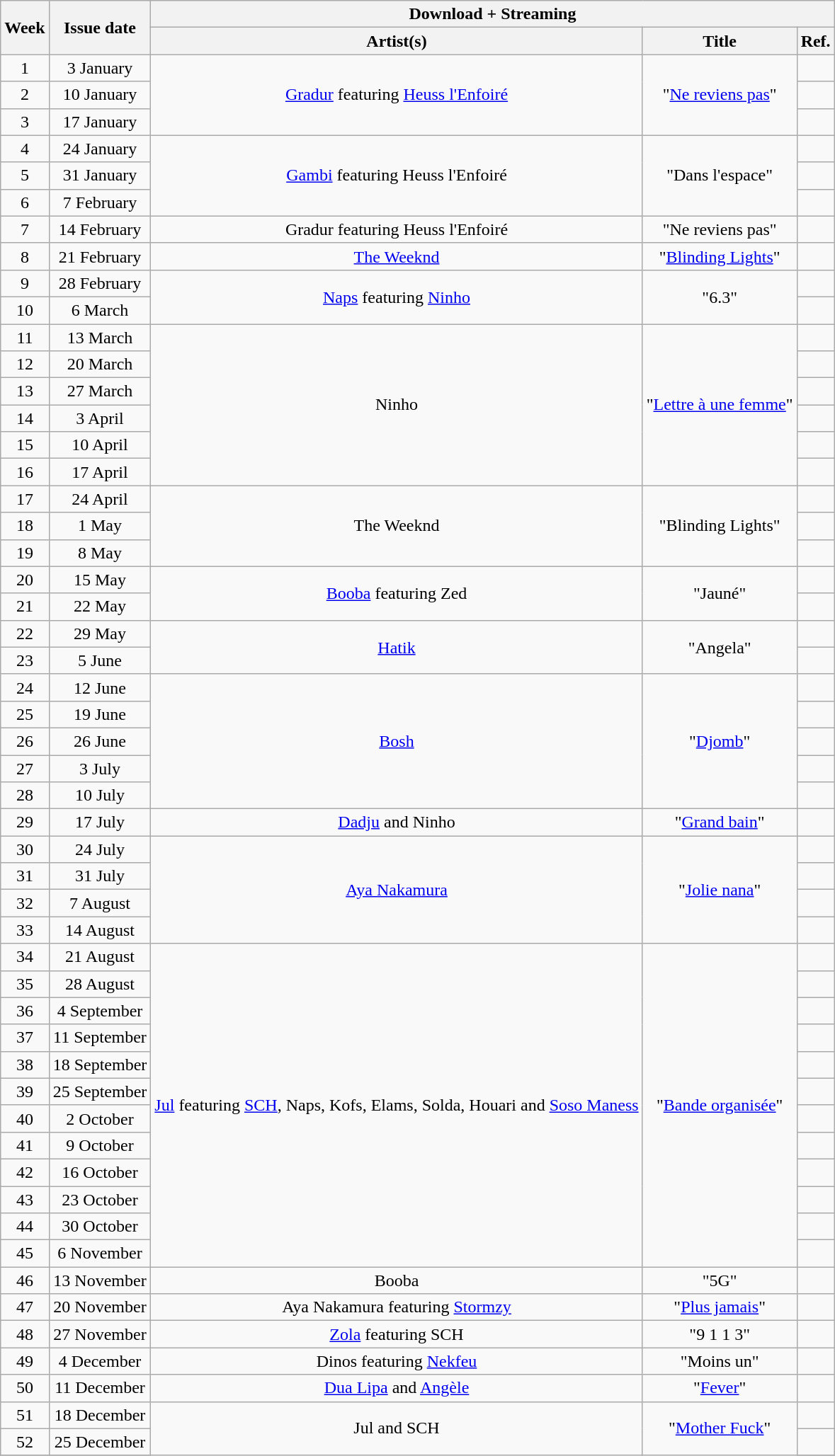<table class="wikitable" style="text-align:center;">
<tr>
<th rowspan="2">Week</th>
<th rowspan="2">Issue date</th>
<th colspan="3">Download + Streaming</th>
</tr>
<tr>
<th>Artist(s)</th>
<th>Title</th>
<th>Ref.</th>
</tr>
<tr>
<td>1</td>
<td>3 January</td>
<td rowspan="3"><a href='#'>Gradur</a> featuring <a href='#'>Heuss l'Enfoiré</a></td>
<td rowspan="3">"<a href='#'>Ne reviens pas</a>"</td>
<td></td>
</tr>
<tr>
<td>2</td>
<td>10 January</td>
<td></td>
</tr>
<tr>
<td>3</td>
<td>17 January</td>
<td></td>
</tr>
<tr>
<td>4</td>
<td>24 January</td>
<td rowspan="3"><a href='#'>Gambi</a> featuring Heuss l'Enfoiré</td>
<td rowspan="3">"Dans l'espace"</td>
<td></td>
</tr>
<tr>
<td>5</td>
<td>31 January</td>
<td></td>
</tr>
<tr>
<td>6</td>
<td>7 February</td>
<td></td>
</tr>
<tr>
<td>7</td>
<td>14 February</td>
<td>Gradur featuring Heuss l'Enfoiré</td>
<td>"Ne reviens pas"</td>
<td></td>
</tr>
<tr>
<td>8</td>
<td>21 February</td>
<td><a href='#'>The Weeknd</a></td>
<td>"<a href='#'>Blinding Lights</a>"</td>
<td></td>
</tr>
<tr>
<td>9</td>
<td>28 February</td>
<td rowspan="2"><a href='#'>Naps</a> featuring <a href='#'>Ninho</a></td>
<td rowspan="2">"6.3"</td>
<td></td>
</tr>
<tr>
<td>10</td>
<td>6 March</td>
<td></td>
</tr>
<tr>
<td>11</td>
<td>13 March</td>
<td rowspan="6">Ninho</td>
<td rowspan="6">"<a href='#'>Lettre à une femme</a>"</td>
<td></td>
</tr>
<tr>
<td>12</td>
<td>20 March</td>
<td></td>
</tr>
<tr>
<td>13</td>
<td>27 March</td>
<td></td>
</tr>
<tr>
<td>14</td>
<td>3 April</td>
<td></td>
</tr>
<tr>
<td>15</td>
<td>10 April</td>
<td></td>
</tr>
<tr>
<td>16</td>
<td>17 April</td>
<td></td>
</tr>
<tr>
<td>17</td>
<td>24 April</td>
<td rowspan="3">The Weeknd</td>
<td rowspan="3">"Blinding Lights"</td>
<td></td>
</tr>
<tr>
<td>18</td>
<td>1 May</td>
<td></td>
</tr>
<tr>
<td>19</td>
<td>8 May</td>
<td></td>
</tr>
<tr>
<td>20</td>
<td>15 May</td>
<td rowspan="2"><a href='#'>Booba</a> featuring Zed</td>
<td rowspan="2">"Jauné"</td>
<td></td>
</tr>
<tr>
<td>21</td>
<td>22 May</td>
<td></td>
</tr>
<tr>
<td>22</td>
<td>29 May</td>
<td rowspan="2"><a href='#'>Hatik</a></td>
<td rowspan="2">"Angela"</td>
<td></td>
</tr>
<tr>
<td>23</td>
<td>5 June</td>
<td></td>
</tr>
<tr>
<td>24</td>
<td>12 June</td>
<td rowspan="5"><a href='#'>Bosh</a></td>
<td rowspan="5">"<a href='#'>Djomb</a>"</td>
<td></td>
</tr>
<tr>
<td>25</td>
<td>19 June</td>
<td></td>
</tr>
<tr>
<td>26</td>
<td>26 June</td>
<td></td>
</tr>
<tr>
<td>27</td>
<td>3 July</td>
<td></td>
</tr>
<tr>
<td>28</td>
<td>10 July</td>
<td></td>
</tr>
<tr>
<td>29</td>
<td>17 July</td>
<td><a href='#'>Dadju</a> and Ninho</td>
<td>"<a href='#'>Grand bain</a>"</td>
<td></td>
</tr>
<tr>
<td>30</td>
<td>24 July</td>
<td rowspan="4"><a href='#'>Aya Nakamura</a></td>
<td rowspan="4">"<a href='#'>Jolie nana</a>"</td>
<td></td>
</tr>
<tr>
<td>31</td>
<td>31 July</td>
<td></td>
</tr>
<tr>
<td>32</td>
<td>7 August</td>
<td></td>
</tr>
<tr>
<td>33</td>
<td>14 August</td>
<td></td>
</tr>
<tr>
<td>34</td>
<td>21 August</td>
<td rowspan="12"><a href='#'>Jul</a> featuring <a href='#'>SCH</a>, Naps, Kofs, Elams, Solda, Houari and <a href='#'>Soso Maness</a></td>
<td rowspan="12">"<a href='#'>Bande organisée</a>"</td>
<td></td>
</tr>
<tr>
<td>35</td>
<td>28 August</td>
<td></td>
</tr>
<tr>
<td>36</td>
<td>4 September</td>
<td></td>
</tr>
<tr>
<td>37</td>
<td>11 September</td>
<td></td>
</tr>
<tr>
<td>38</td>
<td>18 September</td>
<td></td>
</tr>
<tr>
<td>39</td>
<td>25 September</td>
<td></td>
</tr>
<tr>
<td>40</td>
<td>2 October</td>
<td></td>
</tr>
<tr>
<td>41</td>
<td>9 October</td>
<td></td>
</tr>
<tr>
<td>42</td>
<td>16 October</td>
<td></td>
</tr>
<tr>
<td>43</td>
<td>23 October</td>
<td></td>
</tr>
<tr>
<td>44</td>
<td>30 October</td>
<td></td>
</tr>
<tr>
<td>45</td>
<td>6 November</td>
<td></td>
</tr>
<tr>
<td>46</td>
<td>13 November</td>
<td>Booba</td>
<td>"5G"</td>
<td></td>
</tr>
<tr>
<td>47</td>
<td>20 November</td>
<td>Aya Nakamura featuring <a href='#'>Stormzy</a></td>
<td>"<a href='#'>Plus jamais</a>"</td>
<td></td>
</tr>
<tr>
<td>48</td>
<td>27 November</td>
<td><a href='#'>Zola</a> featuring SCH</td>
<td>"9 1 1 3"</td>
<td></td>
</tr>
<tr>
<td>49</td>
<td>4 December</td>
<td>Dinos featuring <a href='#'>Nekfeu</a></td>
<td>"Moins un"</td>
<td></td>
</tr>
<tr>
<td>50</td>
<td>11 December</td>
<td><a href='#'>Dua Lipa</a> and <a href='#'>Angèle</a></td>
<td>"<a href='#'>Fever</a>"</td>
<td></td>
</tr>
<tr>
<td>51</td>
<td>18 December</td>
<td rowspan="3">Jul and SCH</td>
<td rowspan="3">"<a href='#'>Mother Fuck</a>"</td>
<td></td>
</tr>
<tr>
<td>52</td>
<td>25 December</td>
<td></td>
</tr>
<tr |>
</tr>
</table>
